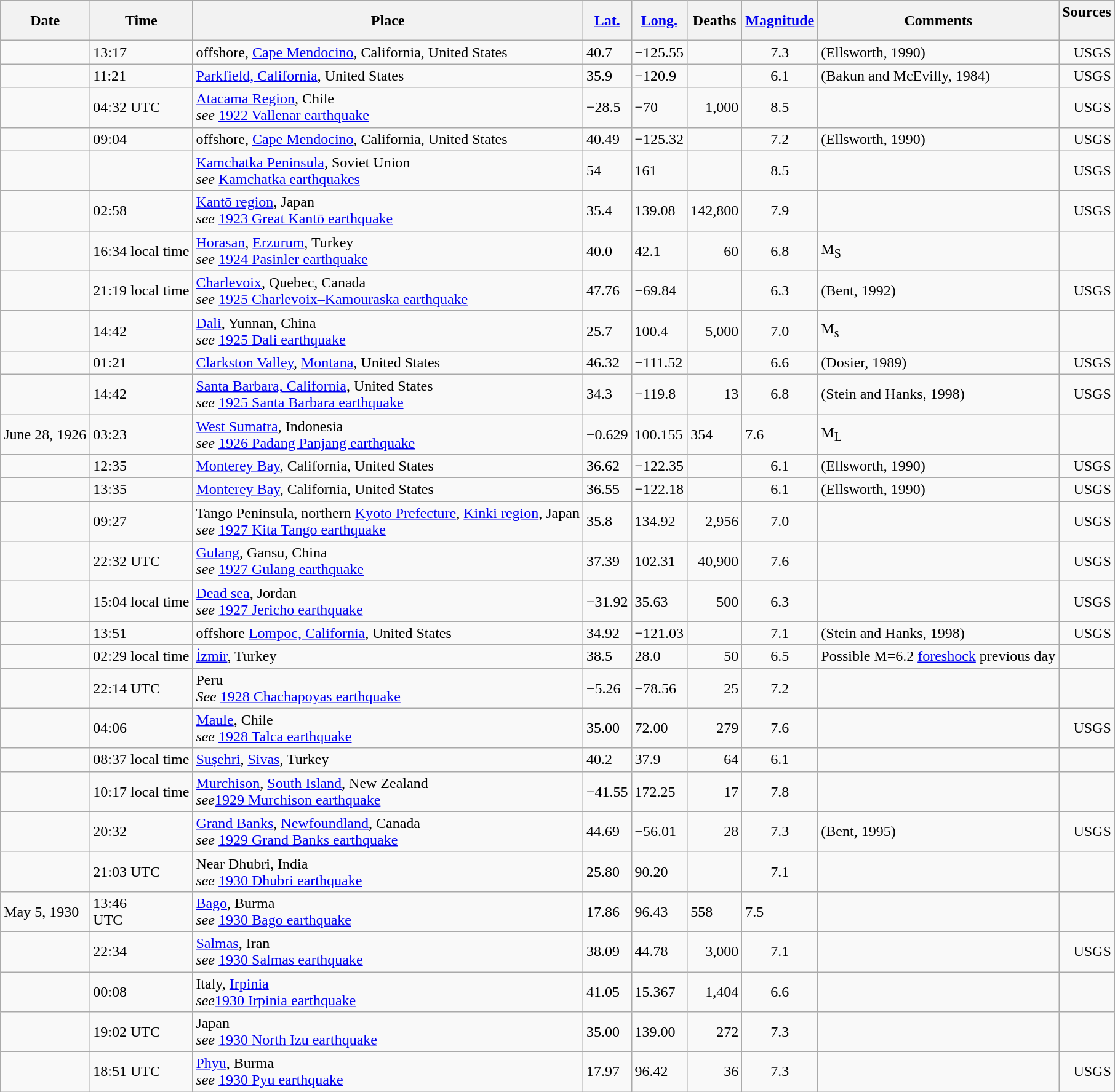<table class="wikitable sortable">
<tr>
<th>Date</th>
<th>Time</th>
<th>Place</th>
<th><a href='#'>Lat.</a></th>
<th><a href='#'>Long.</a></th>
<th> Deaths <br></th>
<th> <a href='#'>Magnitude</a> <br></th>
<th>Comments</th>
<th>Sources <br> </th>
</tr>
<tr>
<td></td>
<td>13:17</td>
<td>offshore, <a href='#'>Cape Mendocino</a>, California, United States</td>
<td>40.7</td>
<td>−125.55</td>
<td></td>
<td align="center">7.3</td>
<td> (Ellsworth, 1990)</td>
<td align="right">USGS</td>
</tr>
<tr>
<td></td>
<td>11:21</td>
<td><a href='#'>Parkfield, California</a>, United States</td>
<td>35.9</td>
<td>−120.9</td>
<td></td>
<td align="center">6.1</td>
<td> (Bakun and McEvilly, 1984)</td>
<td align="right">USGS</td>
</tr>
<tr>
<td></td>
<td>04:32 UTC</td>
<td><a href='#'>Atacama Region</a>, Chile<br><em>see</em> <a href='#'>1922 Vallenar earthquake</a></td>
<td>−28.5</td>
<td>−70</td>
<td align="right">1,000</td>
<td align="center">8.5</td>
<td></td>
<td align="right">USGS</td>
</tr>
<tr>
<td></td>
<td>09:04</td>
<td>offshore, <a href='#'>Cape Mendocino</a>, California, United States</td>
<td>40.49</td>
<td>−125.32</td>
<td></td>
<td align="center">7.2</td>
<td> (Ellsworth, 1990)</td>
<td align="right">USGS</td>
</tr>
<tr>
<td></td>
<td></td>
<td><a href='#'>Kamchatka Peninsula</a>, Soviet Union<br><em>see</em> <a href='#'>Kamchatka earthquakes</a></td>
<td>54</td>
<td>161</td>
<td></td>
<td align="center">8.5</td>
<td></td>
<td align="right">USGS</td>
</tr>
<tr>
<td></td>
<td>02:58</td>
<td><a href='#'>Kantō region</a>, Japan<br><em>see</em> <a href='#'>1923 Great Kantō earthquake</a></td>
<td>35.4</td>
<td>139.08</td>
<td align="right">142,800</td>
<td align="center">7.9</td>
<td></td>
<td align="right">USGS</td>
</tr>
<tr>
<td></td>
<td>16:34 local time</td>
<td><a href='#'>Horasan</a>, <a href='#'>Erzurum</a>, Turkey<br><em>see</em> <a href='#'>1924 Pasinler earthquake</a></td>
<td>40.0</td>
<td>42.1</td>
<td align="right">60</td>
<td align="center">6.8</td>
<td>M<sub>S</sub></td>
<td align="right"></td>
</tr>
<tr>
<td></td>
<td>21:19 local time</td>
<td><a href='#'>Charlevoix</a>, Quebec, Canada<br><em>see</em> <a href='#'>1925 Charlevoix–Kamouraska earthquake</a></td>
<td>47.76</td>
<td>−69.84</td>
<td></td>
<td align="center">6.3</td>
<td> (Bent, 1992)</td>
<td align="right">USGS</td>
</tr>
<tr>
<td></td>
<td>14:42</td>
<td><a href='#'>Dali</a>, Yunnan, China<br><em>see</em> <a href='#'>1925 Dali earthquake</a></td>
<td>25.7</td>
<td>100.4</td>
<td align="right">5,000</td>
<td align="center">7.0</td>
<td>M<sub>s</sub></td>
<td align="right"></td>
</tr>
<tr>
<td></td>
<td>01:21</td>
<td><a href='#'>Clarkston Valley</a>, <a href='#'>Montana</a>, United States</td>
<td>46.32</td>
<td>−111.52</td>
<td></td>
<td align="center">6.6</td>
<td> (Dosier, 1989)</td>
<td align="right">USGS</td>
</tr>
<tr>
<td></td>
<td>14:42</td>
<td><a href='#'>Santa Barbara, California</a>, United States<br><em>see</em> <a href='#'>1925 Santa Barbara earthquake</a></td>
<td>34.3</td>
<td>−119.8</td>
<td align="right">13</td>
<td align="center">6.8</td>
<td> (Stein and Hanks, 1998)</td>
<td align="right">USGS</td>
</tr>
<tr>
<td>June 28, 1926</td>
<td>03:23</td>
<td><a href='#'>West Sumatra</a>, Indonesia<br><em>see</em> <a href='#'>1926 Padang Panjang earthquake</a></td>
<td>−0.629</td>
<td>100.155</td>
<td>354</td>
<td>7.6</td>
<td>M<sub>L</sub></td>
<td></td>
</tr>
<tr>
<td></td>
<td>12:35</td>
<td><a href='#'>Monterey Bay</a>, California, United States</td>
<td>36.62</td>
<td>−122.35</td>
<td></td>
<td align="center">6.1</td>
<td> (Ellsworth, 1990)</td>
<td align="right">USGS</td>
</tr>
<tr>
<td></td>
<td>13:35</td>
<td><a href='#'>Monterey Bay</a>, California, United States</td>
<td>36.55</td>
<td>−122.18</td>
<td></td>
<td align="center">6.1</td>
<td> (Ellsworth, 1990)</td>
<td align="right">USGS</td>
</tr>
<tr>
<td></td>
<td>09:27</td>
<td>Tango Peninsula, northern <a href='#'>Kyoto Prefecture</a>, <a href='#'>Kinki region</a>, Japan<br><em>see</em> <a href='#'>1927 Kita Tango earthquake</a></td>
<td>35.8</td>
<td>134.92</td>
<td align="right">2,956</td>
<td align="center">7.0</td>
<td></td>
<td align="right">USGS</td>
</tr>
<tr>
<td></td>
<td>22:32 UTC</td>
<td><a href='#'>Gulang</a>, Gansu, China<br><em>see</em> <a href='#'>1927 Gulang earthquake</a></td>
<td>37.39</td>
<td>102.31</td>
<td align="right">40,900</td>
<td align="center">7.6</td>
<td></td>
<td align="right">USGS</td>
</tr>
<tr>
<td></td>
<td>15:04 local time</td>
<td><a href='#'>Dead sea</a>, Jordan<br><em>see</em> <a href='#'>1927 Jericho earthquake</a></td>
<td>−31.92</td>
<td>35.63</td>
<td align="right">500</td>
<td align="center">6.3</td>
<td></td>
<td align="right">USGS</td>
</tr>
<tr>
<td></td>
<td>13:51</td>
<td>offshore <a href='#'>Lompoc, California</a>, United States</td>
<td>34.92</td>
<td>−121.03</td>
<td></td>
<td align="center">7.1</td>
<td> (Stein and Hanks, 1998)</td>
<td align="right">USGS</td>
</tr>
<tr>
<td></td>
<td>02:29 local time</td>
<td><a href='#'>İzmir</a>, Turkey</td>
<td>38.5</td>
<td>28.0</td>
<td align="right">50</td>
<td align="center">6.5</td>
<td> Possible M=6.2 <a href='#'>foreshock</a> previous day</td>
<td align="right"></td>
</tr>
<tr>
<td></td>
<td>22:14 UTC</td>
<td>Peru <br><em>See</em> <a href='#'>1928 Chachapoyas earthquake</a></td>
<td>−5.26</td>
<td>−78.56</td>
<td align="right">25</td>
<td align="center">7.2</td>
<td></td>
<td></td>
</tr>
<tr>
<td></td>
<td>04:06</td>
<td><a href='#'>Maule</a>, Chile<br><em>see</em> <a href='#'>1928 Talca earthquake</a></td>
<td>35.00</td>
<td>72.00</td>
<td align="right">279</td>
<td align="center">7.6</td>
<td></td>
<td align="right">USGS</td>
</tr>
<tr>
<td></td>
<td>08:37 local time</td>
<td><a href='#'>Suşehri</a>, <a href='#'>Sivas</a>, Turkey</td>
<td>40.2</td>
<td>37.9</td>
<td align="right">64</td>
<td align="center">6.1</td>
<td></td>
<td align="right"></td>
</tr>
<tr>
<td></td>
<td>10:17 local time</td>
<td><a href='#'>Murchison</a>, <a href='#'>South Island</a>, New Zealand<br> <em>see</em><a href='#'>1929 Murchison earthquake</a></td>
<td>−41.55</td>
<td>172.25</td>
<td align="right">17</td>
<td align="center">7.8</td>
<td></td>
<td align="right"></td>
</tr>
<tr>
<td></td>
<td>20:32</td>
<td><a href='#'>Grand Banks</a>, <a href='#'>Newfoundland</a>, Canada <br> <em>see</em> <a href='#'>1929 Grand Banks earthquake</a></td>
<td>44.69</td>
<td>−56.01</td>
<td align="right">28</td>
<td align="center">7.3</td>
<td> (Bent, 1995)</td>
<td align="right">USGS</td>
</tr>
<tr>
<td></td>
<td>21:03 UTC</td>
<td>Near Dhubri, India <br> <em>see</em> <a href='#'>1930 Dhubri earthquake</a></td>
<td>25.80</td>
<td>90.20</td>
<td align="right"></td>
<td align="center">7.1</td>
<td></td>
<td align="right"></td>
</tr>
<tr>
<td>May 5, 1930</td>
<td>13:46<br>UTC</td>
<td><a href='#'>Bago</a>, Burma<br><em>see</em> <a href='#'>1930 Bago earthquake</a></td>
<td>17.86</td>
<td>96.43</td>
<td>558</td>
<td>7.5</td>
<td></td>
<td></td>
</tr>
<tr>
<td></td>
<td>22:34</td>
<td><a href='#'>Salmas</a>, Iran<br><em>see</em> <a href='#'>1930 Salmas earthquake</a></td>
<td>38.09</td>
<td>44.78</td>
<td align="right">3,000</td>
<td align="center">7.1</td>
<td></td>
<td align="right">USGS</td>
</tr>
<tr>
<td></td>
<td>00:08</td>
<td>Italy, <a href='#'>Irpinia</a><br> <em>see</em><a href='#'>1930 Irpinia earthquake</a></td>
<td>41.05</td>
<td>15.367</td>
<td align="right">1,404</td>
<td align="center">6.6</td>
<td></td>
<td align="right"></td>
</tr>
<tr>
<td></td>
<td>19:02 UTC</td>
<td>Japan <br> <em>see</em> <a href='#'>1930 North Izu earthquake</a></td>
<td>35.00</td>
<td>139.00</td>
<td align="right">272</td>
<td align="center">7.3</td>
<td></td>
<td align="right"></td>
</tr>
<tr>
<td></td>
<td>18:51 UTC</td>
<td><a href='#'>Phyu</a>, Burma <br> <em>see</em> <a href='#'>1930 Pyu earthquake</a></td>
<td>17.97</td>
<td>96.42</td>
<td align="right">36</td>
<td align="center">7.3</td>
<td></td>
<td align="right">USGS</td>
</tr>
</table>
